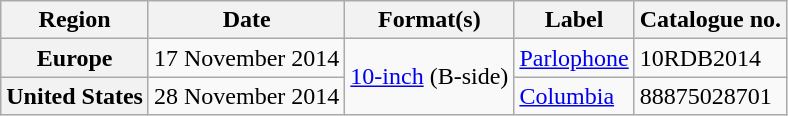<table class="wikitable plainrowheaders">
<tr>
<th scope="col">Region</th>
<th scope="col">Date</th>
<th scope="col">Format(s)</th>
<th scope="col">Label</th>
<th scope="col">Catalogue no.</th>
</tr>
<tr>
<th scope="row">Europe</th>
<td>17 November 2014</td>
<td rowspan="2"><a href='#'>10-inch</a> (B-side)</td>
<td><a href='#'>Parlophone</a></td>
<td>10RDB2014</td>
</tr>
<tr>
<th scope="row">United States</th>
<td>28 November 2014</td>
<td><a href='#'>Columbia</a></td>
<td>88875028701</td>
</tr>
</table>
